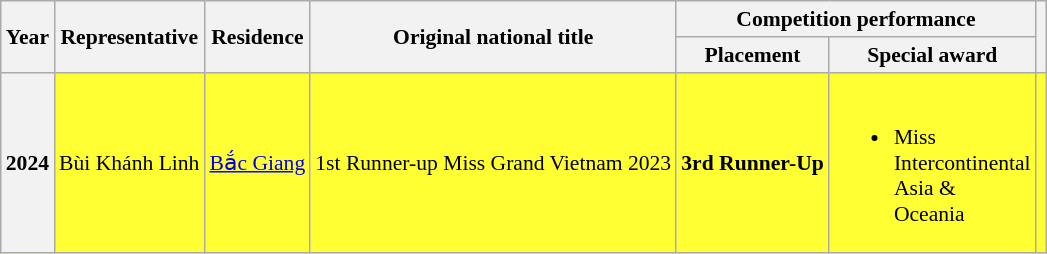<table class="wikitable defaultcenter col2left" style="font-size:90%;">
<tr>
<th rowspan=2>Year</th>
<th rowspan=2>Representative</th>
<th rowspan=2>Residence</th>
<th rowspan=2>Original national title</th>
<th colspan=2>Competition performance</th>
<th rowspan=2></th>
</tr>
<tr>
<th>Placement</th>
<th width=50px>Special award</th>
</tr>
<tr style="background-color:#FFFF33;: bold">
<th>2024</th>
<td>Bùi Khánh Linh</td>
<td><a href='#'>Bắc Giang</a></td>
<td>1st Runner-up Miss Grand Vietnam 2023</td>
<td><strong>3rd Runner-Up</strong></td>
<td><br><ul><li>Miss Intercontinental Asia & Oceania</li></ul></td>
<td></td>
</tr>
</table>
